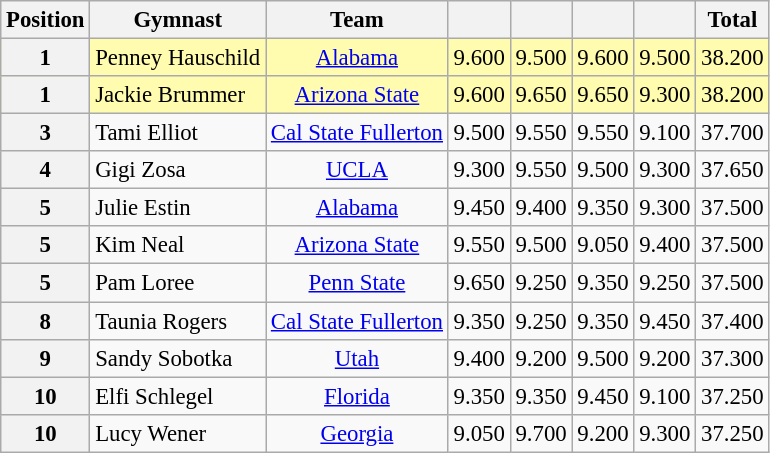<table class="wikitable sortable" style="text-align:center; font-size:95%">
<tr>
<th scope=col>Position</th>
<th scope=col>Gymnast</th>
<th scope=col>Team</th>
<th scope=col></th>
<th scope=col></th>
<th scope=col></th>
<th scope=col></th>
<th scope=col>Total</th>
</tr>
<tr bgcolor=fffcaf>
<th scope=row>1</th>
<td align=left>Penney Hauschild</td>
<td><a href='#'>Alabama</a></td>
<td>9.600</td>
<td>9.500</td>
<td>9.600</td>
<td>9.500</td>
<td>38.200</td>
</tr>
<tr bgcolor=fffcaf>
<th scope=row>1</th>
<td align=left>Jackie Brummer</td>
<td><a href='#'>Arizona State</a></td>
<td>9.600</td>
<td>9.650</td>
<td>9.650</td>
<td>9.300</td>
<td>38.200</td>
</tr>
<tr>
<th scope=row>3</th>
<td align=left>Tami Elliot</td>
<td><a href='#'>Cal State Fullerton</a></td>
<td>9.500</td>
<td>9.550</td>
<td>9.550</td>
<td>9.100</td>
<td>37.700</td>
</tr>
<tr>
<th scope=row>4</th>
<td align=left>Gigi Zosa</td>
<td><a href='#'>UCLA</a></td>
<td>9.300</td>
<td>9.550</td>
<td>9.500</td>
<td>9.300</td>
<td>37.650</td>
</tr>
<tr>
<th scope=row>5</th>
<td align=left>Julie Estin</td>
<td><a href='#'>Alabama</a></td>
<td>9.450</td>
<td>9.400</td>
<td>9.350</td>
<td>9.300</td>
<td>37.500</td>
</tr>
<tr>
<th scope=row>5</th>
<td align=left>Kim Neal</td>
<td><a href='#'>Arizona State</a></td>
<td>9.550</td>
<td>9.500</td>
<td>9.050</td>
<td>9.400</td>
<td>37.500</td>
</tr>
<tr>
<th scope=row>5</th>
<td align=left>Pam Loree</td>
<td><a href='#'>Penn State</a></td>
<td>9.650</td>
<td>9.250</td>
<td>9.350</td>
<td>9.250</td>
<td>37.500</td>
</tr>
<tr>
<th scope=row>8</th>
<td align=left>Taunia Rogers</td>
<td><a href='#'>Cal State Fullerton</a></td>
<td>9.350</td>
<td>9.250</td>
<td>9.350</td>
<td>9.450</td>
<td>37.400</td>
</tr>
<tr>
<th scope=row>9</th>
<td align=left>Sandy Sobotka</td>
<td><a href='#'>Utah</a></td>
<td>9.400</td>
<td>9.200</td>
<td>9.500</td>
<td>9.200</td>
<td>37.300</td>
</tr>
<tr>
<th scope=row>10</th>
<td align=left>Elfi Schlegel</td>
<td><a href='#'>Florida</a></td>
<td>9.350</td>
<td>9.350</td>
<td>9.450</td>
<td>9.100</td>
<td>37.250</td>
</tr>
<tr>
<th scope=row>10</th>
<td align=left>Lucy Wener</td>
<td><a href='#'>Georgia</a></td>
<td>9.050</td>
<td>9.700</td>
<td>9.200</td>
<td>9.300</td>
<td>37.250</td>
</tr>
</table>
